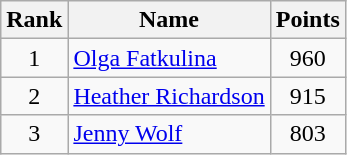<table class="wikitable" border="1">
<tr>
<th width=30>Rank</th>
<th>Name</th>
<th width=25>Points</th>
</tr>
<tr align="center">
<td>1</td>
<td align="left"> <a href='#'>Olga Fatkulina</a></td>
<td>960</td>
</tr>
<tr align="center">
<td>2</td>
<td align="left"> <a href='#'>Heather Richardson</a></td>
<td>915</td>
</tr>
<tr align="center">
<td>3</td>
<td align="left"> <a href='#'>Jenny Wolf</a></td>
<td>803</td>
</tr>
</table>
